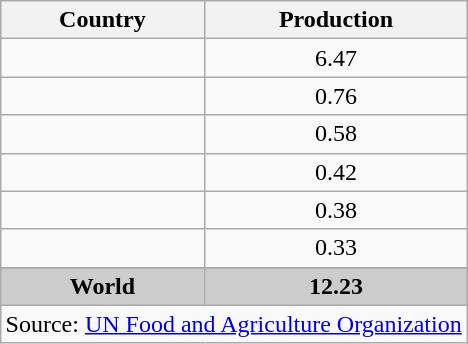<table class="sortable wikitable" style="float:right; text-align:center;">
<tr>
<th>Country</th>
<th>Production</th>
</tr>
<tr>
<td></td>
<td>6.47</td>
</tr>
<tr>
<td></td>
<td>0.76</td>
</tr>
<tr>
<td></td>
<td>0.58</td>
</tr>
<tr>
<td></td>
<td>0.42</td>
</tr>
<tr>
<td></td>
<td>0.38</td>
</tr>
<tr>
<td></td>
<td>0.33</td>
</tr>
<tr>
</tr>
<tr bgcolor="#CCCCCC">
<td><strong>World</strong></td>
<td><strong>12.23</strong></td>
</tr>
<tr>
<td colspan=3 style="text-align:left;">Source: <a href='#'>UN Food and Agriculture Organization</a></td>
</tr>
</table>
